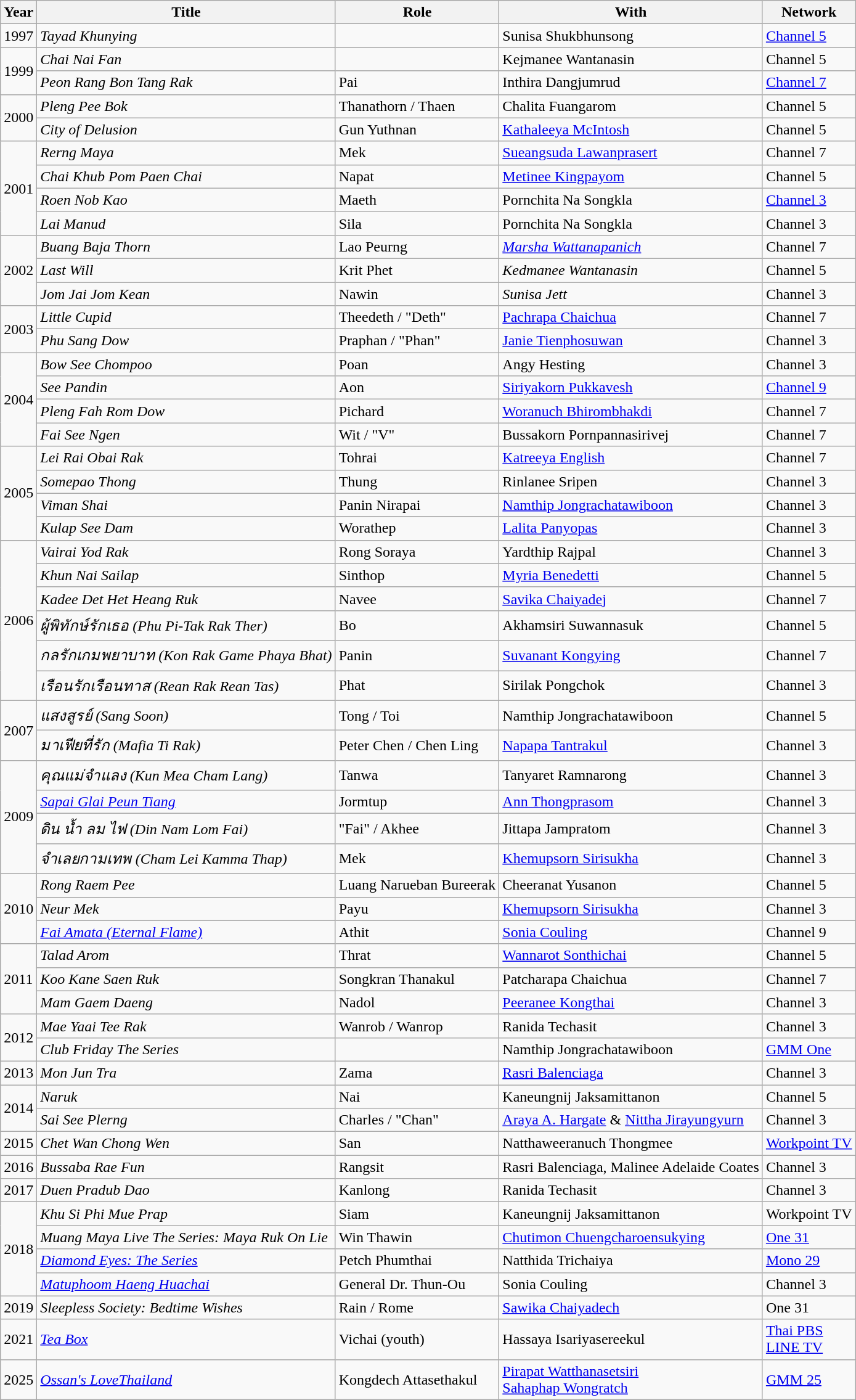<table class="wikitable">
<tr>
<th>Year</th>
<th>Title</th>
<th>Role</th>
<th>With</th>
<th>Network</th>
</tr>
<tr>
<td rowspan="1">1997</td>
<td><em>Tayad Khunying</em></td>
<td></td>
<td>Sunisa Shukbhunsong</td>
<td><a href='#'>Channel 5</a></td>
</tr>
<tr>
<td rowspan="2">1999</td>
<td><em>Chai Nai Fan</em></td>
<td></td>
<td>Kejmanee Wantanasin</td>
<td>Channel 5</td>
</tr>
<tr>
<td><em>Peon Rang Bon Tang Rak</em></td>
<td>Pai</td>
<td>Inthira Dangjumrud</td>
<td><a href='#'>Channel 7</a></td>
</tr>
<tr>
<td rowspan="2">2000</td>
<td><em>Pleng Pee Bok</em></td>
<td>Thanathorn / Thaen</td>
<td>Chalita Fuangarom</td>
<td>Channel 5</td>
</tr>
<tr>
<td><em>City of Delusion</em></td>
<td>Gun Yuthnan</td>
<td><a href='#'>Kathaleeya McIntosh</a></td>
<td>Channel 5</td>
</tr>
<tr>
<td rowspan="4">2001</td>
<td><em>Rerng Maya</em></td>
<td>Mek</td>
<td><a href='#'>Sueangsuda Lawanprasert</a></td>
<td>Channel 7</td>
</tr>
<tr>
<td><em>Chai Khub Pom Paen Chai</em></td>
<td>Napat</td>
<td><a href='#'>Metinee Kingpayom</a></td>
<td>Channel 5</td>
</tr>
<tr>
<td><em>Roen Nob Kao</em></td>
<td>Maeth</td>
<td>Pornchita Na Songkla</td>
<td><a href='#'>Channel 3</a></td>
</tr>
<tr>
<td><em>Lai Manud</em></td>
<td>Sila</td>
<td>Pornchita Na Songkla</td>
<td>Channel 3</td>
</tr>
<tr>
<td rowspan="3">2002</td>
<td><em>Buang Baja Thorn</em></td>
<td>Lao Peurng</td>
<td><em><a href='#'>Marsha Wattanapanich</a></em></td>
<td>Channel 7</td>
</tr>
<tr>
<td><em>Last Will</em></td>
<td>Krit Phet</td>
<td><em>Kedmanee Wantanasin</em></td>
<td>Channel 5</td>
</tr>
<tr>
<td><em>Jom Jai Jom Kean</em></td>
<td>Nawin</td>
<td><em>Sunisa Jett</em></td>
<td>Channel 3</td>
</tr>
<tr>
<td rowspan="2">2003</td>
<td><em>Little Cupid</em></td>
<td>Theedeth / "Deth"</td>
<td><a href='#'>Pachrapa Chaichua</a></td>
<td>Channel 7</td>
</tr>
<tr>
<td><em>Phu Sang Dow</em></td>
<td>Praphan / "Phan"</td>
<td><a href='#'>Janie Tienphosuwan</a></td>
<td>Channel 3</td>
</tr>
<tr>
<td rowspan="4">2004</td>
<td><em>Bow See Chompoo</em></td>
<td>Poan</td>
<td>Angy Hesting</td>
<td>Channel 3</td>
</tr>
<tr>
<td><em>See Pandin</em></td>
<td>Aon</td>
<td><a href='#'>Siriyakorn Pukkavesh</a></td>
<td><a href='#'>Channel 9</a></td>
</tr>
<tr>
<td><em>Pleng Fah Rom Dow</em></td>
<td>Pichard</td>
<td><a href='#'>Woranuch Bhirombhakdi</a></td>
<td>Channel 7</td>
</tr>
<tr>
<td><em>Fai See Ngen</em></td>
<td>Wit / "V"</td>
<td>Bussakorn Pornpannasirivej</td>
<td>Channel 7</td>
</tr>
<tr>
<td rowspan="4">2005</td>
<td><em>Lei Rai Obai Rak</em></td>
<td>Tohrai</td>
<td><a href='#'>Katreeya English</a></td>
<td>Channel 7</td>
</tr>
<tr>
<td><em>Somepao Thong</em></td>
<td>Thung</td>
<td>Rinlanee Sripen</td>
<td>Channel 3</td>
</tr>
<tr>
<td><em>Viman Shai</em></td>
<td>Panin Nirapai</td>
<td><a href='#'>Namthip Jongrachatawiboon</a></td>
<td>Channel 3</td>
</tr>
<tr>
<td><em>Kulap See Dam</em></td>
<td>Worathep</td>
<td><a href='#'>Lalita Panyopas</a></td>
<td>Channel 3</td>
</tr>
<tr>
<td rowspan="6">2006</td>
<td><em>Vairai Yod Rak</em></td>
<td>Rong Soraya</td>
<td>Yardthip Rajpal</td>
<td>Channel 3</td>
</tr>
<tr>
<td><em>Khun Nai Sailap</em></td>
<td>Sinthop</td>
<td><a href='#'>Myria Benedetti</a></td>
<td>Channel 5</td>
</tr>
<tr>
<td><em>Kadee Det Het Heang Ruk</em></td>
<td>Navee</td>
<td><a href='#'>Savika Chaiyadej</a></td>
<td>Channel 7</td>
</tr>
<tr>
<td><em>ผู้พิทักษ์รักเธอ (Phu Pi-Tak Rak Ther)</em></td>
<td>Bo</td>
<td>Akhamsiri Suwannasuk</td>
<td>Channel 5</td>
</tr>
<tr>
<td><em>กลรักเกมพยาบาท (Kon Rak Game Phaya Bhat)</em></td>
<td>Panin</td>
<td><a href='#'>Suvanant Kongying</a></td>
<td>Channel 7</td>
</tr>
<tr>
<td><em>เรือนรักเรือนทาส (Rean Rak Rean Tas)</em></td>
<td>Phat</td>
<td>Sirilak Pongchok</td>
<td>Channel 3</td>
</tr>
<tr>
<td rowspan="2">2007</td>
<td><em>แสงสูรย์ (Sang Soon)</em></td>
<td>Tong / Toi</td>
<td>Namthip Jongrachatawiboon</td>
<td>Channel 5</td>
</tr>
<tr>
<td><em>มาเฟียที่รัก (Mafia Ti Rak)</em></td>
<td>Peter Chen / Chen Ling</td>
<td><a href='#'>Napapa Tantrakul</a></td>
<td>Channel 3</td>
</tr>
<tr>
<td rowspan="4">2009</td>
<td><em>คุณแม่จำแลง (Kun Mea Cham Lang)</em></td>
<td>Tanwa</td>
<td>Tanyaret Ramnarong</td>
<td>Channel 3</td>
</tr>
<tr>
<td><em><a href='#'>Sapai Glai Peun Tiang</a></em></td>
<td>Jormtup</td>
<td><a href='#'>Ann Thongprasom</a></td>
<td>Channel 3</td>
</tr>
<tr>
<td><em>ดิน น้ำ ลม ไฟ (Din Nam Lom Fai)</em></td>
<td>"Fai" / Akhee</td>
<td>Jittapa Jampratom</td>
<td>Channel 3</td>
</tr>
<tr>
<td><em>จำเลยกามเทพ (Cham Lei Kamma Thap)</em></td>
<td>Mek</td>
<td><a href='#'>Khemupsorn Sirisukha</a></td>
<td>Channel 3</td>
</tr>
<tr>
<td rowspan="3">2010</td>
<td><em>Rong Raem Pee</em></td>
<td>Luang Narueban Bureerak</td>
<td>Cheeranat Yusanon</td>
<td>Channel 5</td>
</tr>
<tr>
<td><em>Neur Mek</em></td>
<td>Payu</td>
<td><a href='#'>Khemupsorn Sirisukha</a></td>
<td>Channel 3</td>
</tr>
<tr>
<td><em><a href='#'>Fai Amata (Eternal Flame)</a></em></td>
<td>Athit</td>
<td><a href='#'>Sonia Couling</a></td>
<td>Channel 9</td>
</tr>
<tr>
<td rowspan="3">2011</td>
<td><em>Talad Arom</em></td>
<td>Thrat</td>
<td><a href='#'>Wannarot Sonthichai</a></td>
<td>Channel 5</td>
</tr>
<tr>
<td><em>Koo Kane Saen Ruk</em></td>
<td>Songkran Thanakul</td>
<td>Patcharapa Chaichua</td>
<td>Channel 7</td>
</tr>
<tr>
<td><em>Mam Gaem Daeng</em></td>
<td>Nadol</td>
<td><a href='#'>Peeranee Kongthai</a></td>
<td>Channel 3</td>
</tr>
<tr>
<td rowspan="2">2012</td>
<td><em>Mae Yaai Tee Rak</em></td>
<td>Wanrob / Wanrop</td>
<td>Ranida Techasit</td>
<td>Channel 3</td>
</tr>
<tr>
<td><em>Club Friday The Series</em></td>
<td></td>
<td>Namthip Jongrachatawiboon</td>
<td><a href='#'>GMM One</a></td>
</tr>
<tr>
<td>2013</td>
<td><em>Mon Jun Tra</em></td>
<td>Zama</td>
<td><a href='#'>Rasri Balenciaga</a></td>
<td>Channel 3</td>
</tr>
<tr>
<td rowspan="2">2014</td>
<td><em>Naruk</em></td>
<td>Nai</td>
<td>Kaneungnij Jaksamittanon</td>
<td>Channel 5</td>
</tr>
<tr>
<td><em>Sai See Plerng</em></td>
<td>Charles / "Chan"</td>
<td><a href='#'>Araya A. Hargate</a> & <a href='#'>Nittha Jirayungyurn</a></td>
<td>Channel 3</td>
</tr>
<tr>
<td>2015</td>
<td><em>Chet Wan Chong Wen</em></td>
<td>San</td>
<td>Natthaweeranuch Thongmee</td>
<td><a href='#'>Workpoint TV</a></td>
</tr>
<tr>
<td>2016</td>
<td><em>Bussaba Rae Fun</em></td>
<td>Rangsit</td>
<td>Rasri Balenciaga, Malinee Adelaide Coates</td>
<td>Channel 3</td>
</tr>
<tr>
<td>2017</td>
<td><em>Duen Pradub Dao</em></td>
<td>Kanlong</td>
<td>Ranida Techasit</td>
<td>Channel 3</td>
</tr>
<tr>
<td rowspan="4">2018</td>
<td><em>Khu Si Phi Mue Prap</em></td>
<td>Siam</td>
<td>Kaneungnij Jaksamittanon</td>
<td>Workpoint TV</td>
</tr>
<tr>
<td><em>Muang Maya Live The Series: Maya Ruk On Lie</em></td>
<td>Win Thawin</td>
<td><a href='#'>Chutimon Chuengcharoensukying</a></td>
<td><a href='#'>One 31</a></td>
</tr>
<tr>
<td><em><a href='#'>Diamond Eyes: The Series</a></em></td>
<td>Petch Phumthai</td>
<td>Natthida Trichaiya</td>
<td><a href='#'>Mono 29</a></td>
</tr>
<tr>
<td><em><a href='#'>Matuphoom Haeng Huachai</a></em></td>
<td>General Dr. Thun-Ou</td>
<td>Sonia Couling</td>
<td>Channel 3</td>
</tr>
<tr>
<td>2019</td>
<td><em>Sleepless Society: Bedtime Wishes</em></td>
<td>Rain / Rome</td>
<td><a href='#'>Sawika Chaiyadech</a></td>
<td>One 31</td>
</tr>
<tr>
<td rowspan="1">2021</td>
<td><em><a href='#'>Tea Box</a></em></td>
<td>Vichai (youth)</td>
<td>Hassaya Isariyasereekul</td>
<td><a href='#'>Thai PBS</a><br><a href='#'>LINE TV</a></td>
</tr>
<tr>
<td>2025</td>
<td><a href='#'><em>Ossan's LoveThailand</em></a></td>
<td>Kongdech Attasethakul</td>
<td><a href='#'>Pirapat Watthanasetsiri</a><br><a href='#'>Sahaphap Wongratch</a></td>
<td><a href='#'>GMM 25</a></td>
</tr>
</table>
